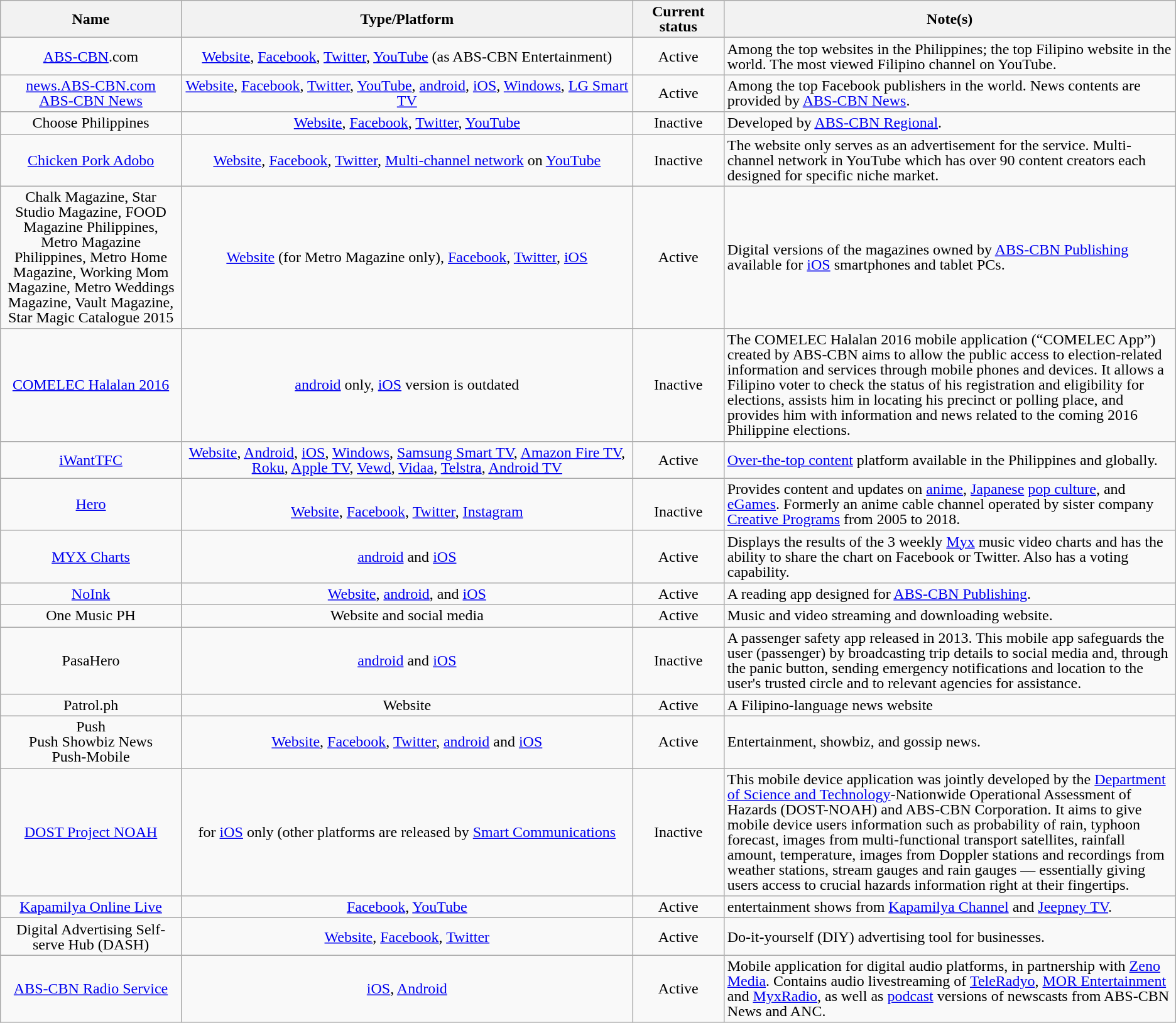<table class="wikitable sortable" style="text-align:left; font-size:100%; line-height:16px;" width=auto>
<tr>
<th style="width:10%;">Name</th>
<th style="width:25%;">Type/Platform</th>
<th style="width:5%;">Current status</th>
<th style="width:25%;">Note(s)</th>
</tr>
<tr>
<td style="text-align:center;"><a href='#'>ABS-CBN</a>.com</td>
<td style="text-align:center;"><a href='#'>Website</a>, <a href='#'>Facebook</a>, <a href='#'>Twitter</a>, <a href='#'>YouTube</a> (as ABS-CBN Entertainment)</td>
<td style="text-align:center;">Active</td>
<td>Among the top websites in the Philippines; the top Filipino website in the world. The most viewed Filipino channel on YouTube.</td>
</tr>
<tr>
<td style="text-align:center;"><a href='#'>news.ABS-CBN.com</a><br><a href='#'>ABS-CBN News</a></td>
<td style="text-align:center;"><a href='#'>Website</a>, <a href='#'>Facebook</a>, <a href='#'>Twitter</a>, <a href='#'>YouTube</a>, <a href='#'>android</a>, <a href='#'>iOS</a>, <a href='#'>Windows</a>, <a href='#'>LG Smart TV</a></td>
<td style="text-align:center;">Active</td>
<td>Among the top Facebook publishers in the world. News contents are provided by <a href='#'>ABS-CBN News</a>.</td>
</tr>
<tr>
<td style="text-align:center;">Choose Philippines</td>
<td style="text-align:center;"><a href='#'>Website</a>, <a href='#'>Facebook</a>, <a href='#'>Twitter</a>, <a href='#'>YouTube</a></td>
<td style="text-align:center;">Inactive</td>
<td>Developed by <a href='#'>ABS-CBN Regional</a>.</td>
</tr>
<tr>
<td style="text-align:center;"><a href='#'>Chicken Pork Adobo</a></td>
<td style="text-align:center;"><a href='#'>Website</a>, <a href='#'>Facebook</a>, <a href='#'>Twitter</a>, <a href='#'>Multi-channel network</a> on <a href='#'>YouTube</a></td>
<td style="text-align:center;">Inactive</td>
<td>The website only serves as an advertisement for the service. Multi-channel network in YouTube which has over 90 content creators each designed for specific niche market.</td>
</tr>
<tr>
<td style="text-align:center;">Chalk Magazine, Star Studio Magazine, FOOD Magazine Philippines, Metro Magazine Philippines, Metro Home Magazine, Working Mom Magazine, Metro Weddings Magazine, Vault Magazine, Star Magic Catalogue 2015</td>
<td style="text-align:center;"><a href='#'>Website</a> (for Metro Magazine only), <a href='#'>Facebook</a>, <a href='#'>Twitter</a>, <a href='#'>iOS</a></td>
<td style="text-align:center;">Active</td>
<td>Digital versions of the magazines owned by <a href='#'>ABS-CBN Publishing</a> available for <a href='#'>iOS</a> smartphones and tablet PCs.</td>
</tr>
<tr>
<td style="text-align:center;"><a href='#'>COMELEC Halalan 2016</a></td>
<td style="text-align:center;"><a href='#'>android</a> only, <a href='#'>iOS</a> version is outdated</td>
<td style="text-align:center;">Inactive</td>
<td>The COMELEC Halalan 2016 mobile application (“COMELEC App”) created by ABS-CBN aims to allow the public access to election-related information and services through mobile phones and devices. It allows a Filipino voter to check the status of his registration and eligibility for elections, assists him in locating his precinct or polling place, and provides him with information and news related to the coming 2016 Philippine elections.</td>
</tr>
<tr>
<td style="text-align:center;"><a href='#'>iWantTFC</a></td>
<td style="text-align:center;"><a href='#'>Website</a>, <a href='#'>Android</a>, <a href='#'>iOS</a>, <a href='#'>Windows</a>, <a href='#'>Samsung Smart TV</a>, <a href='#'>Amazon Fire TV</a>, <a href='#'>Roku</a>, <a href='#'>Apple TV</a>, <a href='#'>Vewd</a>, <a href='#'>Vidaa</a>, <a href='#'>Telstra</a>, <a href='#'>Android TV</a></td>
<td style="text-align:center;">Active</td>
<td><a href='#'>Over-the-top content</a> platform available in the Philippines and globally.</td>
</tr>
<tr>
<td style="text-align:center;"><a href='#'>Hero</a></td>
<td style="text-align:center;"><br><a href='#'>Website</a>, <a href='#'>Facebook</a>, <a href='#'>Twitter</a>, <a href='#'>Instagram</a></td>
<td style="text-align:center;"><br>Inactive</td>
<td>Provides content and updates on <a href='#'>anime</a>, <a href='#'>Japanese</a> <a href='#'>pop culture</a>, and <a href='#'>eGames</a>. Formerly an anime cable channel operated by sister company <a href='#'>Creative Programs</a> from 2005 to 2018.</td>
</tr>
<tr>
<td style="text-align:center;"><a href='#'>MYX Charts</a></td>
<td style="text-align:center;"><a href='#'>android</a> and <a href='#'>iOS</a></td>
<td style="text-align:center;">Active</td>
<td>Displays the results of the 3 weekly <a href='#'>Myx</a> music video charts and has the ability to share the chart on Facebook or Twitter. Also has a voting capability.</td>
</tr>
<tr>
<td style="text-align:center;"><a href='#'>NoInk</a></td>
<td style="text-align:center;"><a href='#'>Website</a>, <a href='#'>android</a>, and <a href='#'>iOS</a></td>
<td style="text-align:center;">Active</td>
<td>A reading app designed for <a href='#'>ABS-CBN Publishing</a>.</td>
</tr>
<tr>
<td style="text-align:center;">One Music PH</td>
<td style="text-align:center;">Website and social media</td>
<td style="text-align:center;">Active</td>
<td>Music and video streaming and downloading website.</td>
</tr>
<tr>
<td style="text-align:center;">PasaHero</td>
<td style="text-align:center;"><a href='#'>android</a> and <a href='#'>iOS</a></td>
<td style="text-align:center;">Inactive</td>
<td>A passenger safety app released in 2013. This mobile app safeguards the user (passenger) by broadcasting trip details to social media and, through the panic button, sending emergency notifications and location to the user's trusted circle and to relevant agencies for assistance.</td>
</tr>
<tr>
<td style="text-align:center;">Patrol.ph</td>
<td style="text-align:center;">Website</td>
<td style="text-align:center;">Active</td>
<td>A Filipino-language news website</td>
</tr>
<tr>
<td style="text-align:center;">Push<br>Push Showbiz News<br>Push-Mobile</td>
<td style="text-align:center;"><a href='#'>Website</a>, <a href='#'>Facebook</a>, <a href='#'>Twitter</a>, <a href='#'>android</a> and <a href='#'>iOS</a></td>
<td style="text-align:center;">Active</td>
<td>Entertainment, showbiz, and gossip news.</td>
</tr>
<tr>
<td style="text-align:center;"><a href='#'>DOST Project NOAH</a></td>
<td style="text-align:center;">for <a href='#'>iOS</a> only (other platforms are released by <a href='#'>Smart Communications</a></td>
<td style="text-align:center;">Inactive</td>
<td>This mobile device application was jointly developed by the <a href='#'>Department of Science and Technology</a>-Nationwide Operational Assessment of Hazards (DOST-NOAH) and ABS-CBN Corporation. It aims to give mobile device users information such as probability of rain, typhoon forecast, images from multi-functional transport satellites, rainfall amount, temperature, images from Doppler stations and recordings from weather stations, stream gauges and rain gauges — essentially giving users access to crucial hazards information right at their fingertips.</td>
</tr>
<tr>
<td style="text-align:center;"><a href='#'>Kapamilya Online Live</a></td>
<td style="text-align:center;"><a href='#'>Facebook</a>, <a href='#'>YouTube</a></td>
<td style="text-align:center;">Active</td>
<td>entertainment shows from <a href='#'>Kapamilya Channel</a> and <a href='#'>Jeepney TV</a>.</td>
</tr>
<tr>
<td style="text-align:center;">Digital Advertising Self-serve Hub (DASH)</td>
<td style="text-align:center;"><a href='#'>Website</a>, <a href='#'>Facebook</a>, <a href='#'>Twitter</a></td>
<td style="text-align:center;">Active</td>
<td>Do-it-yourself (DIY) advertising tool for businesses.</td>
</tr>
<tr>
<td style="text-align:center;"><a href='#'>ABS-CBN Radio Service</a></td>
<td style="text-align:center;"><a href='#'>iOS</a>, <a href='#'>Android</a></td>
<td style="text-align:center;">Active</td>
<td>Mobile application for digital audio platforms, in partnership with <a href='#'>Zeno Media</a>. Contains audio livestreaming of <a href='#'>TeleRadyo</a>, <a href='#'>MOR Entertainment</a> and <a href='#'>MyxRadio</a>, as well as <a href='#'>podcast</a> versions of newscasts from ABS-CBN News and ANC.</td>
</tr>
</table>
